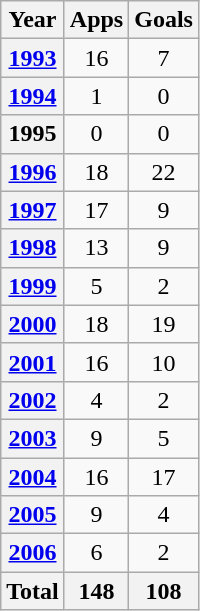<table class="wikitable sortable" style="text-align:center;">
<tr>
<th scope=col>Year</th>
<th scope=col>Apps</th>
<th scope=col>Goals</th>
</tr>
<tr>
<th scope=row><a href='#'>1993</a></th>
<td>16</td>
<td>7</td>
</tr>
<tr>
<th scope=row><a href='#'>1994</a></th>
<td>1</td>
<td>0</td>
</tr>
<tr>
<th scope=row>1995</th>
<td>0</td>
<td>0</td>
</tr>
<tr>
<th scope=row><a href='#'>1996</a></th>
<td>18</td>
<td>22</td>
</tr>
<tr>
<th scope=row><a href='#'>1997</a></th>
<td>17</td>
<td>9</td>
</tr>
<tr>
<th scope=row><a href='#'>1998</a></th>
<td>13</td>
<td>9</td>
</tr>
<tr>
<th scope=row><a href='#'>1999</a></th>
<td>5</td>
<td>2</td>
</tr>
<tr>
<th scope=row><a href='#'>2000</a></th>
<td>18</td>
<td>19</td>
</tr>
<tr>
<th scope=row><a href='#'>2001</a></th>
<td>16</td>
<td>10</td>
</tr>
<tr>
<th scope=row><a href='#'>2002</a></th>
<td>4</td>
<td>2</td>
</tr>
<tr>
<th scope=row><a href='#'>2003</a></th>
<td>9</td>
<td>5</td>
</tr>
<tr>
<th scope=row><a href='#'>2004</a></th>
<td>16</td>
<td>17</td>
</tr>
<tr>
<th scope=row><a href='#'>2005</a></th>
<td>9</td>
<td>4</td>
</tr>
<tr>
<th scope=row><a href='#'>2006</a></th>
<td>6</td>
<td>2</td>
</tr>
<tr>
<th>Total</th>
<th>148</th>
<th>108</th>
</tr>
</table>
